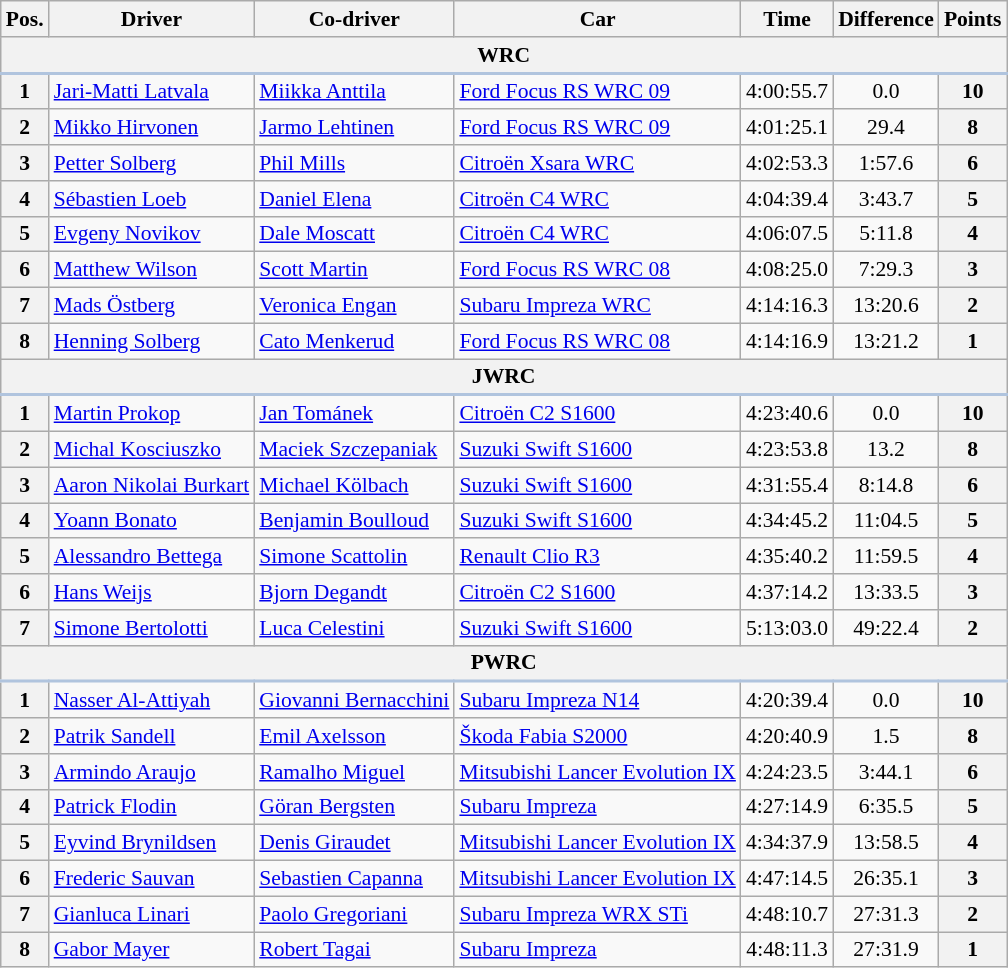<table class="wikitable" style="text-align: center; font-size: 90%; max-width: 950px;">
<tr>
<th>Pos.</th>
<th>Driver</th>
<th>Co-driver</th>
<th>Car</th>
<th>Time</th>
<th>Difference</th>
<th>Points</th>
</tr>
<tr>
<th colspan="7" style="border-bottom: 2px solid LightSteelBlue;">WRC</th>
</tr>
<tr>
<th>1</th>
<td align="left"> <a href='#'>Jari-Matti Latvala</a></td>
<td align="left"> <a href='#'>Miikka Anttila</a></td>
<td align="left"><a href='#'>Ford Focus RS WRC 09</a></td>
<td>4:00:55.7</td>
<td>0.0</td>
<th>10</th>
</tr>
<tr>
<th>2</th>
<td align="left"> <a href='#'>Mikko Hirvonen</a></td>
<td align="left"> <a href='#'>Jarmo Lehtinen</a></td>
<td align="left"><a href='#'>Ford Focus RS WRC 09</a></td>
<td>4:01:25.1</td>
<td>29.4</td>
<th>8</th>
</tr>
<tr>
<th>3</th>
<td align="left"> <a href='#'>Petter Solberg</a></td>
<td align="left"> <a href='#'>Phil Mills</a></td>
<td align="left"><a href='#'>Citroën Xsara WRC</a></td>
<td>4:02:53.3</td>
<td>1:57.6</td>
<th>6</th>
</tr>
<tr>
<th>4</th>
<td align="left"> <a href='#'>Sébastien Loeb</a></td>
<td align="left"> <a href='#'>Daniel Elena</a></td>
<td align="left"><a href='#'>Citroën C4 WRC</a></td>
<td>4:04:39.4</td>
<td>3:43.7</td>
<th>5</th>
</tr>
<tr>
<th>5</th>
<td align="left"> <a href='#'>Evgeny Novikov</a></td>
<td align="left"> <a href='#'>Dale Moscatt</a></td>
<td align="left"><a href='#'>Citroën C4 WRC</a></td>
<td>4:06:07.5</td>
<td>5:11.8</td>
<th>4</th>
</tr>
<tr>
<th>6</th>
<td align="left"> <a href='#'>Matthew Wilson</a></td>
<td align="left"> <a href='#'>Scott Martin</a></td>
<td align="left"><a href='#'>Ford Focus RS WRC 08</a></td>
<td>4:08:25.0</td>
<td>7:29.3</td>
<th>3</th>
</tr>
<tr>
<th>7</th>
<td align="left"> <a href='#'>Mads Östberg</a></td>
<td align="left"> <a href='#'>Veronica Engan</a></td>
<td align="left"><a href='#'>Subaru Impreza WRC</a></td>
<td>4:14:16.3</td>
<td>13:20.6</td>
<th>2</th>
</tr>
<tr>
<th>8</th>
<td align="left"> <a href='#'>Henning Solberg</a></td>
<td align="left"> <a href='#'>Cato Menkerud</a></td>
<td align="left"><a href='#'>Ford Focus RS WRC 08</a></td>
<td>4:14:16.9</td>
<td>13:21.2</td>
<th>1</th>
</tr>
<tr>
<th colspan="7" style="border-bottom: 2px solid LightSteelBlue;">JWRC</th>
</tr>
<tr>
<th>1</th>
<td align="left"> <a href='#'>Martin Prokop</a></td>
<td align="left"> <a href='#'>Jan Tománek</a></td>
<td align="left"><a href='#'>Citroën C2 S1600</a></td>
<td>4:23:40.6</td>
<td>0.0</td>
<th>10</th>
</tr>
<tr>
<th>2</th>
<td align="left"> <a href='#'>Michal Kosciuszko</a></td>
<td align="left"> <a href='#'>Maciek Szczepaniak</a></td>
<td align="left"><a href='#'>Suzuki Swift S1600</a></td>
<td>4:23:53.8</td>
<td>13.2</td>
<th>8</th>
</tr>
<tr>
<th>3</th>
<td align="left"> <a href='#'>Aaron Nikolai Burkart</a></td>
<td align="left"> <a href='#'>Michael Kölbach</a></td>
<td align="left"><a href='#'>Suzuki Swift S1600</a></td>
<td>4:31:55.4</td>
<td>8:14.8</td>
<th>6</th>
</tr>
<tr>
<th>4</th>
<td align="left"> <a href='#'>Yoann Bonato</a></td>
<td align="left"> <a href='#'>Benjamin Boulloud</a></td>
<td align="left"><a href='#'>Suzuki Swift S1600</a></td>
<td>4:34:45.2</td>
<td>11:04.5</td>
<th>5</th>
</tr>
<tr>
<th>5</th>
<td align="left"> <a href='#'>Alessandro Bettega</a></td>
<td align="left"> <a href='#'>Simone Scattolin</a></td>
<td align="left"><a href='#'>Renault Clio R3</a></td>
<td>4:35:40.2</td>
<td>11:59.5</td>
<th>4</th>
</tr>
<tr>
<th>6</th>
<td align="left"> <a href='#'>Hans Weijs</a></td>
<td align="left"> <a href='#'>Bjorn Degandt</a></td>
<td align="left"><a href='#'>Citroën C2 S1600</a></td>
<td>4:37:14.2</td>
<td>13:33.5</td>
<th>3</th>
</tr>
<tr>
<th>7</th>
<td align="left"> <a href='#'>Simone Bertolotti</a></td>
<td align="left"> <a href='#'>Luca Celestini</a></td>
<td align="left"><a href='#'>Suzuki Swift S1600</a></td>
<td>5:13:03.0</td>
<td>49:22.4</td>
<th>2</th>
</tr>
<tr>
<th colspan="7" style="border-bottom: 2px solid LightSteelBlue;">PWRC</th>
</tr>
<tr>
<th>1</th>
<td align="left"> <a href='#'>Nasser Al-Attiyah</a></td>
<td align="left"> <a href='#'>Giovanni Bernacchini</a></td>
<td align="left"><a href='#'>Subaru Impreza N14</a></td>
<td>4:20:39.4</td>
<td>0.0</td>
<th>10</th>
</tr>
<tr>
<th>2</th>
<td align="left"> <a href='#'>Patrik Sandell</a></td>
<td align="left"> <a href='#'>Emil Axelsson</a></td>
<td align="left"><a href='#'>Škoda Fabia S2000</a></td>
<td>4:20:40.9</td>
<td>1.5</td>
<th>8</th>
</tr>
<tr>
<th>3</th>
<td align="left"> <a href='#'>Armindo Araujo</a></td>
<td align="left"> <a href='#'>Ramalho Miguel</a></td>
<td align="left"><a href='#'>Mitsubishi Lancer Evolution IX</a></td>
<td>4:24:23.5</td>
<td>3:44.1</td>
<th>6</th>
</tr>
<tr>
<th>4</th>
<td align="left"> <a href='#'>Patrick Flodin</a></td>
<td align="left"> <a href='#'>Göran Bergsten</a></td>
<td align="left"><a href='#'>Subaru Impreza</a></td>
<td>4:27:14.9</td>
<td>6:35.5</td>
<th>5</th>
</tr>
<tr>
<th>5</th>
<td align="left"> <a href='#'>Eyvind Brynildsen</a></td>
<td align="left"> <a href='#'>Denis Giraudet</a></td>
<td align="left"><a href='#'>Mitsubishi Lancer Evolution IX</a></td>
<td>4:34:37.9</td>
<td>13:58.5</td>
<th>4</th>
</tr>
<tr>
<th>6</th>
<td align="left"> <a href='#'>Frederic Sauvan</a></td>
<td align="left"> <a href='#'>Sebastien Capanna</a></td>
<td align="left"><a href='#'>Mitsubishi Lancer Evolution IX</a></td>
<td>4:47:14.5</td>
<td>26:35.1</td>
<th>3</th>
</tr>
<tr>
<th>7</th>
<td align="left"> <a href='#'>Gianluca Linari</a></td>
<td align="left"> <a href='#'>Paolo Gregoriani</a></td>
<td align="left"><a href='#'>Subaru Impreza WRX STi</a></td>
<td>4:48:10.7</td>
<td>27:31.3</td>
<th>2</th>
</tr>
<tr>
<th>8</th>
<td align="left"> <a href='#'>Gabor Mayer</a></td>
<td align="left"> <a href='#'>Robert Tagai</a></td>
<td align="left"><a href='#'>Subaru Impreza</a></td>
<td>4:48:11.3</td>
<td>27:31.9</td>
<th>1</th>
</tr>
</table>
